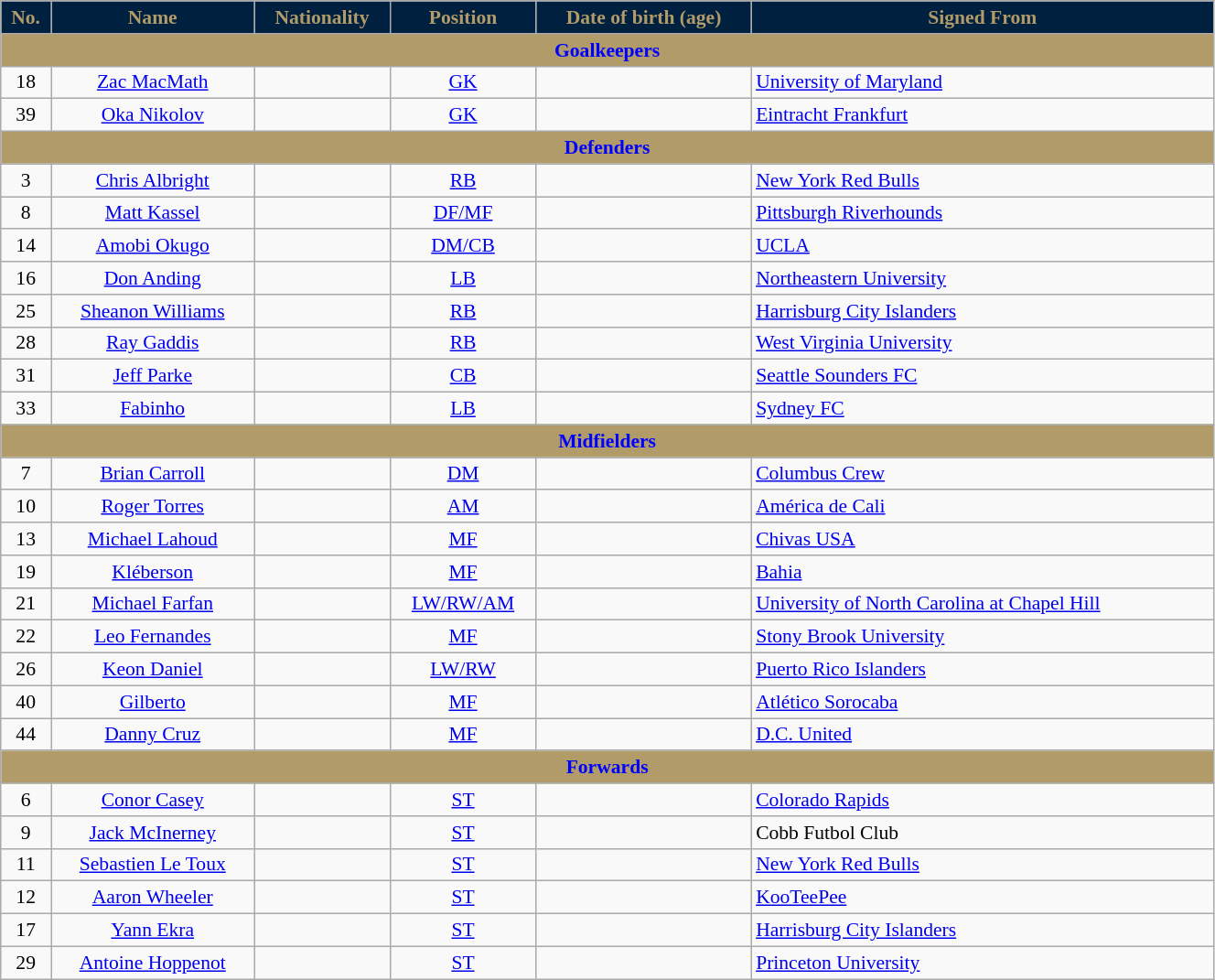<table class="wikitable"  style="text-align:center; font-size:90%; width:70%;">
<tr>
<th style="background:#002040; color:#B19B69;" scope="col">No.</th>
<th style="background:#002040; color:#B19B69; text-align:center;">Name</th>
<th style="background:#002040; color:#B19B69; text-align:center;">Nationality</th>
<th style="background:#002040; color:#B19B69; text-align:center;">Position</th>
<th style="background:#002040; color:#B19B69; text-align:center;">Date of birth (age)</th>
<th style="background:#002040; color:#B19B69; text-align:center;">Signed From</th>
</tr>
<tr>
<th colspan="6"  style="background:#B19B69; color:blue; text-align:center;">Goalkeepers</th>
</tr>
<tr>
<td>18</td>
<td><a href='#'>Zac MacMath</a></td>
<td></td>
<td><a href='#'>GK</a></td>
<td></td>
<td align="left"> <a href='#'>University of Maryland</a></td>
</tr>
<tr>
<td>39</td>
<td><a href='#'>Oka Nikolov</a></td>
<td></td>
<td><a href='#'>GK</a></td>
<td></td>
<td align="left"> <a href='#'>Eintracht Frankfurt</a></td>
</tr>
<tr>
<th colspan="6"  style="background:#B19B69; color:blue; text-align:center;">Defenders</th>
</tr>
<tr>
<td>3</td>
<td><a href='#'>Chris Albright</a></td>
<td></td>
<td><a href='#'>RB</a></td>
<td></td>
<td align="left"> <a href='#'>New York Red Bulls</a></td>
</tr>
<tr>
<td>8</td>
<td><a href='#'>Matt Kassel</a></td>
<td></td>
<td><a href='#'>DF/MF</a></td>
<td></td>
<td align="left"> <a href='#'>Pittsburgh Riverhounds</a></td>
</tr>
<tr>
<td>14</td>
<td><a href='#'>Amobi Okugo</a></td>
<td></td>
<td><a href='#'>DM/CB</a></td>
<td></td>
<td align="left"> <a href='#'>UCLA</a></td>
</tr>
<tr>
<td>16</td>
<td><a href='#'>Don Anding</a></td>
<td></td>
<td><a href='#'>LB</a></td>
<td></td>
<td align="left"> <a href='#'>Northeastern University</a></td>
</tr>
<tr>
<td>25</td>
<td><a href='#'>Sheanon Williams</a></td>
<td></td>
<td><a href='#'>RB</a></td>
<td></td>
<td align="left"> <a href='#'>Harrisburg City Islanders</a></td>
</tr>
<tr>
<td>28</td>
<td><a href='#'>Ray Gaddis</a></td>
<td></td>
<td><a href='#'>RB</a></td>
<td></td>
<td align="left"> <a href='#'>West Virginia University</a></td>
</tr>
<tr>
<td>31</td>
<td><a href='#'>Jeff Parke</a></td>
<td></td>
<td><a href='#'>CB</a></td>
<td></td>
<td align="left"> <a href='#'>Seattle Sounders FC</a></td>
</tr>
<tr>
<td>33</td>
<td><a href='#'>Fabinho</a></td>
<td></td>
<td><a href='#'>LB</a></td>
<td></td>
<td align="left"> <a href='#'>Sydney FC</a></td>
</tr>
<tr>
<th colspan="6"  style="background:#B19B69; color:blue; text-align:center;">Midfielders</th>
</tr>
<tr>
<td>7</td>
<td><a href='#'>Brian Carroll</a></td>
<td></td>
<td><a href='#'>DM</a></td>
<td></td>
<td align="left"> <a href='#'>Columbus Crew</a></td>
</tr>
<tr>
<td>10</td>
<td><a href='#'>Roger Torres</a></td>
<td></td>
<td><a href='#'>AM</a></td>
<td></td>
<td align="left"> <a href='#'>América de Cali</a></td>
</tr>
<tr>
<td>13</td>
<td><a href='#'>Michael Lahoud</a></td>
<td></td>
<td><a href='#'>MF</a></td>
<td></td>
<td align="left"> <a href='#'>Chivas USA</a></td>
</tr>
<tr>
<td>19</td>
<td><a href='#'>Kléberson</a></td>
<td></td>
<td><a href='#'>MF</a></td>
<td></td>
<td align="left"> <a href='#'>Bahia</a></td>
</tr>
<tr>
<td>21</td>
<td><a href='#'>Michael Farfan</a></td>
<td></td>
<td><a href='#'>LW/RW/AM</a></td>
<td></td>
<td align="left"> <a href='#'>University of North Carolina at Chapel Hill</a></td>
</tr>
<tr>
<td>22</td>
<td><a href='#'>Leo Fernandes</a></td>
<td></td>
<td><a href='#'>MF</a></td>
<td></td>
<td align="left"> <a href='#'>Stony Brook University</a></td>
</tr>
<tr>
<td>26</td>
<td><a href='#'>Keon Daniel</a></td>
<td></td>
<td><a href='#'>LW/RW</a></td>
<td></td>
<td align="left"> <a href='#'>Puerto Rico Islanders</a></td>
</tr>
<tr>
<td>40</td>
<td><a href='#'>Gilberto</a></td>
<td></td>
<td><a href='#'>MF</a></td>
<td></td>
<td align="left"> <a href='#'>Atlético Sorocaba</a></td>
</tr>
<tr>
<td>44</td>
<td><a href='#'>Danny Cruz</a></td>
<td></td>
<td><a href='#'>MF</a></td>
<td></td>
<td align="left"> <a href='#'>D.C. United</a></td>
</tr>
<tr>
<th colspan="6"  style="background:#B19B69; color:blue; text-align:center;">Forwards</th>
</tr>
<tr>
<td>6</td>
<td><a href='#'>Conor Casey</a></td>
<td></td>
<td><a href='#'>ST</a></td>
<td></td>
<td align="left"> <a href='#'>Colorado Rapids</a></td>
</tr>
<tr>
<td>9</td>
<td><a href='#'>Jack McInerney</a></td>
<td></td>
<td><a href='#'>ST</a></td>
<td></td>
<td align="left"> Cobb Futbol Club</td>
</tr>
<tr>
<td>11</td>
<td><a href='#'>Sebastien Le Toux</a></td>
<td></td>
<td><a href='#'>ST</a></td>
<td></td>
<td align="left"> <a href='#'>New York Red Bulls</a></td>
</tr>
<tr>
<td>12</td>
<td><a href='#'>Aaron Wheeler</a></td>
<td></td>
<td><a href='#'>ST</a></td>
<td></td>
<td align="left"> <a href='#'>KooTeePee</a></td>
</tr>
<tr>
<td>17</td>
<td><a href='#'>Yann Ekra</a></td>
<td></td>
<td><a href='#'>ST</a></td>
<td></td>
<td align="left"> <a href='#'>Harrisburg City Islanders</a></td>
</tr>
<tr>
<td>29</td>
<td><a href='#'>Antoine Hoppenot</a></td>
<td></td>
<td><a href='#'>ST</a></td>
<td></td>
<td align="left"> <a href='#'>Princeton University</a></td>
</tr>
</table>
